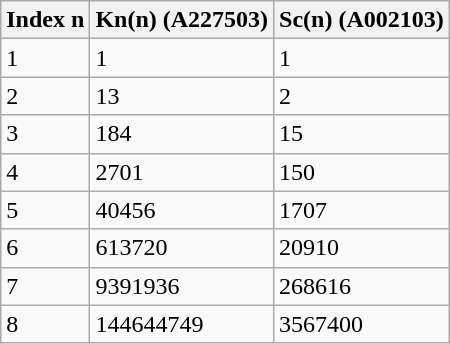<table class="wikitable">
<tr>
<th>Index n</th>
<th>Kn(n) (A227503)</th>
<th>Sc(n) (A002103)</th>
</tr>
<tr>
<td>1</td>
<td>1</td>
<td>1</td>
</tr>
<tr>
<td>2</td>
<td>13</td>
<td>2</td>
</tr>
<tr>
<td>3</td>
<td>184</td>
<td>15</td>
</tr>
<tr>
<td>4</td>
<td>2701</td>
<td>150</td>
</tr>
<tr>
<td>5</td>
<td>40456</td>
<td>1707</td>
</tr>
<tr>
<td>6</td>
<td>613720</td>
<td>20910</td>
</tr>
<tr>
<td>7</td>
<td>9391936</td>
<td>268616</td>
</tr>
<tr>
<td>8</td>
<td>144644749</td>
<td>3567400</td>
</tr>
</table>
